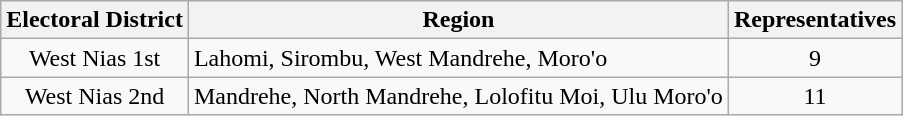<table class="wikitable">
<tr>
<th>Electoral District</th>
<th>Region</th>
<th>Representatives</th>
</tr>
<tr>
<td align="center">West Nias 1st</td>
<td>Lahomi, Sirombu, West Mandrehe, Moro'o</td>
<td align="center">9</td>
</tr>
<tr>
<td align="center">West Nias 2nd</td>
<td>Mandrehe, North Mandrehe, Lolofitu Moi, Ulu Moro'o</td>
<td align="center">11</td>
</tr>
</table>
